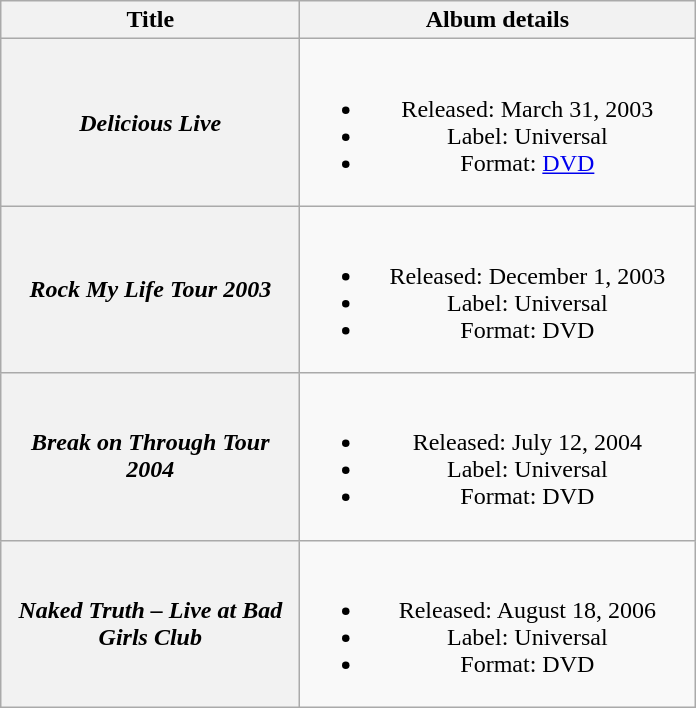<table class="wikitable plainrowheaders" style="text-align:center;">
<tr>
<th scope="col" style="width:12em;">Title</th>
<th scope="col" style="width:16em;">Album details</th>
</tr>
<tr>
<th scope="row"><em>Delicious Live</em></th>
<td><br><ul><li>Released: March 31, 2003</li><li>Label: Universal</li><li>Format: <a href='#'>DVD</a></li></ul></td>
</tr>
<tr>
<th scope="row"><em>Rock My Life Tour 2003</em></th>
<td><br><ul><li>Released: December 1, 2003</li><li>Label: Universal</li><li>Format: DVD</li></ul></td>
</tr>
<tr>
<th scope="row"><em>Break on Through Tour 2004</em></th>
<td><br><ul><li>Released: July 12, 2004</li><li>Label: Universal</li><li>Format: DVD</li></ul></td>
</tr>
<tr>
<th scope="row"><em>Naked Truth – Live at Bad Girls Club</em></th>
<td><br><ul><li>Released: August 18, 2006</li><li>Label: Universal</li><li>Format: DVD</li></ul></td>
</tr>
</table>
